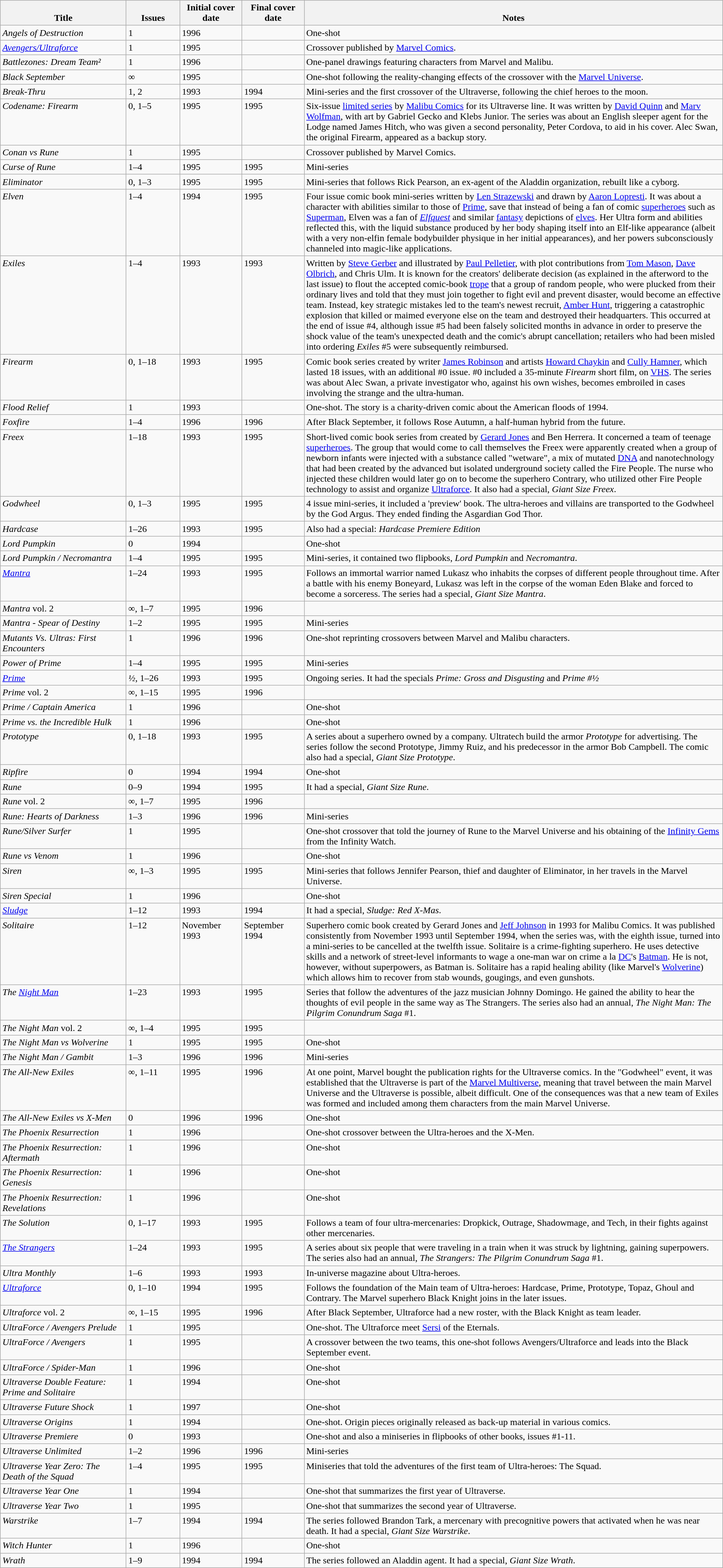<table class="wikitable collapsible">
<tr>
<th style="vertical-align:bottom; width:210px;">Title</th>
<th style="vertical-align:bottom; width:85px;" class="unsortable">Issues</th>
<th style="vertical-align:bottom; width:100px;">Initial cover date</th>
<th style="vertical-align:bottom; width:100px;">Final cover date</th>
<th style="vertical-align:bottom;" class="unsortable">Notes</th>
</tr>
<tr style="vertical-align:top;">
<td><em>Angels of Destruction</em></td>
<td>1</td>
<td>1996</td>
<td></td>
<td>One-shot</td>
</tr>
<tr style="vertical-align:top;">
<td><em><a href='#'>Avengers/Ultraforce</a></em></td>
<td>1</td>
<td>1995</td>
<td></td>
<td>Crossover published by <a href='#'>Marvel Comics</a>.</td>
</tr>
<tr style="vertical-align:top;">
<td><em>Battlezones: Dream Team²</em></td>
<td>1</td>
<td>1996</td>
<td></td>
<td>One-panel drawings featuring characters from Marvel and Malibu.</td>
</tr>
<tr style="vertical-align:top;">
<td><em>Black September</em></td>
<td>∞</td>
<td>1995</td>
<td></td>
<td>One-shot following the reality-changing effects of the crossover with the <a href='#'>Marvel Universe</a>.</td>
</tr>
<tr style="vertical-align:top;">
<td><em>Break-Thru</em></td>
<td>1, 2</td>
<td>1993</td>
<td>1994</td>
<td>Mini-series and the first crossover of the Ultraverse, following the chief heroes to the moon.</td>
</tr>
<tr style="vertical-align:top;">
<td><em>Codename: Firearm</em></td>
<td>0, 1–5</td>
<td>1995</td>
<td>1995</td>
<td>Six-issue <a href='#'>limited series</a> by <a href='#'>Malibu Comics</a> for its Ultraverse line. It was written by <a href='#'>David Quinn</a> and <a href='#'>Marv Wolfman</a>, with art by Gabriel Gecko and Klebs Junior. The series was about an English sleeper agent for the Lodge named James Hitch, who was given a second personality, Peter Cordova, to aid in his cover. Alec Swan, the original Firearm, appeared as a backup story.</td>
</tr>
<tr style="vertical-align:top;">
<td><em>Conan vs Rune</em></td>
<td>1</td>
<td>1995</td>
<td></td>
<td>Crossover published by Marvel Comics.</td>
</tr>
<tr style="vertical-align:top;">
<td><em>Curse of Rune</em></td>
<td>1–4</td>
<td>1995</td>
<td>1995</td>
<td>Mini-series</td>
</tr>
<tr style="vertical-align:top;">
<td><em>Eliminator</em></td>
<td>0, 1–3</td>
<td>1995</td>
<td>1995</td>
<td>Mini-series that follows Rick Pearson, an ex-agent of the Aladdin organization, rebuilt like a cyborg.</td>
</tr>
<tr style="vertical-align:top;">
<td><em>Elven</em></td>
<td>1–4</td>
<td>1994</td>
<td>1995</td>
<td>Four issue comic book mini-series written by <a href='#'>Len Strazewski</a> and drawn by <a href='#'>Aaron Lopresti</a>. It was about a character with abilities similar to those of <a href='#'>Prime</a>, save that instead of being a fan of comic <a href='#'>superheroes</a> such as <a href='#'>Superman</a>, Elven was a fan of <em><a href='#'>Elfquest</a></em> and similar <a href='#'>fantasy</a> depictions of <a href='#'>elves</a>. Her Ultra form and abilities reflected this, with the liquid substance produced by her body shaping itself into an Elf-like appearance (albeit with a very non-elfin female bodybuilder physique in her initial appearances), and her powers subconsciously channeled into magic-like applications.</td>
</tr>
<tr style="vertical-align:top;">
<td><em>Exiles</em></td>
<td>1–4</td>
<td>1993</td>
<td>1993</td>
<td>Written by <a href='#'>Steve Gerber</a> and illustrated by <a href='#'>Paul Pelletier</a>, with plot contributions from <a href='#'>Tom Mason</a>, <a href='#'>Dave Olbrich</a>, and Chris Ulm. It is known for the creators' deliberate decision (as explained in the afterword to the last issue) to flout the accepted comic-book <a href='#'>trope</a> that a group of random people, who were plucked from their ordinary lives and told that they must join together to fight evil and prevent disaster, would become an effective team. Instead, key strategic mistakes led to the team's newest recruit, <a href='#'>Amber Hunt</a>, triggering a catastrophic explosion that killed or maimed everyone else on the team and destroyed their headquarters. This occurred at the end of issue #4, although issue #5 had been falsely solicited months in advance in order to preserve the shock value of the team's unexpected death and the comic's abrupt cancellation; retailers who had been misled into ordering <em>Exiles</em> #5 were subsequently reimbursed.</td>
</tr>
<tr style="vertical-align:top;">
<td><em>Firearm</em></td>
<td>0, 1–18</td>
<td>1993</td>
<td>1995</td>
<td>Comic book series created by writer <a href='#'>James Robinson</a> and artists <a href='#'>Howard Chaykin</a> and <a href='#'>Cully Hamner</a>, which lasted 18 issues, with an additional #0 issue. #0 included a 35-minute <em>Firearm</em> short film, on <a href='#'>VHS</a>. The series was about Alec Swan, a private investigator who, against his own wishes, becomes embroiled in cases involving the strange and the ultra-human.</td>
</tr>
<tr style="vertical-align:top;">
<td><em>Flood Relief</em></td>
<td>1</td>
<td>1993</td>
<td></td>
<td>One-shot. The story is a charity-driven comic about the American floods of 1994.</td>
</tr>
<tr style="vertical-align:top;">
<td><em>Foxfire</em></td>
<td>1–4</td>
<td>1996</td>
<td>1996</td>
<td>After Black September, it follows Rose Autumn, a half-human hybrid from the future.</td>
</tr>
<tr style="vertical-align:top;">
<td><em>Freex</em></td>
<td>1–18</td>
<td>1993</td>
<td>1995</td>
<td>Short-lived comic book series from created by <a href='#'>Gerard Jones</a> and Ben Herrera. It concerned a team of teenage <a href='#'>superheroes</a>. The group that would come to call themselves the Freex were apparently created when a group of newborn infants were injected with a substance called "wetware", a mix of mutated <a href='#'>DNA</a> and nanotechnology that had been created by the advanced but isolated underground society called the Fire People. The nurse who injected these children would later go on to become the superhero Contrary, who utilized other Fire People technology to assist and organize <a href='#'>Ultraforce</a>. It also had a special, <em>Giant Size Freex</em>.</td>
</tr>
<tr style="vertical-align:top;">
<td><em>Godwheel</em></td>
<td>0, 1–3</td>
<td>1995</td>
<td>1995</td>
<td>4 issue mini-series, it included a 'preview' book. The ultra-heroes and villains are transported to the Godwheel by the God Argus. They ended finding the Asgardian God Thor.</td>
</tr>
<tr style="vertical-align:top;">
<td><em>Hardcase</em></td>
<td>1–26</td>
<td>1993</td>
<td>1995</td>
<td>Also had a special: <em>Hardcase Premiere Edition</em></td>
</tr>
<tr style="vertical-align:top;">
<td><em>Lord Pumpkin</em></td>
<td>0</td>
<td>1994</td>
<td></td>
<td>One-shot</td>
</tr>
<tr style="vertical-align:top;">
<td><em>Lord Pumpkin / Necromantra</em></td>
<td>1–4</td>
<td>1995</td>
<td>1995</td>
<td>Mini-series, it contained two flipbooks, <em>Lord Pumpkin</em> and <em>Necromantra</em>.</td>
</tr>
<tr style="vertical-align:top;">
<td><em><a href='#'>Mantra</a></em></td>
<td>1–24</td>
<td>1993</td>
<td>1995</td>
<td>Follows an immortal warrior named Lukasz who inhabits the corpses of different people throughout time. After a battle with his enemy Boneyard, Lukasz was left in the corpse of the woman Eden Blake and forced to become a sorceress. The series had a special, <em>Giant Size Mantra</em>.</td>
</tr>
<tr style="vertical-align:top;">
<td><em>Mantra</em> vol. 2</td>
<td>∞, 1–7</td>
<td>1995</td>
<td>1996</td>
<td></td>
</tr>
<tr style="vertical-align:top;">
<td><em>Mantra - Spear of Destiny</em></td>
<td>1–2</td>
<td>1995</td>
<td>1995</td>
<td>Mini-series</td>
</tr>
<tr style="vertical-align:top;">
<td><em>Mutants Vs. Ultras: First Encounters</em></td>
<td>1</td>
<td>1996</td>
<td>1996</td>
<td>One-shot reprinting crossovers between Marvel and Malibu characters.</td>
</tr>
<tr style="vertical-align:top;">
<td><em>Power of Prime</em></td>
<td>1–4</td>
<td>1995</td>
<td>1995</td>
<td>Mini-series</td>
</tr>
<tr style="vertical-align:top;">
<td><em><a href='#'>Prime</a></em></td>
<td><em>½</em>, 1–26</td>
<td>1993</td>
<td>1995</td>
<td>Ongoing series. It had the specials <em>Prime: Gross and Disgusting</em> and <em>Prime #½</em></td>
</tr>
<tr style="vertical-align:top;">
<td><em>Prime</em> vol. 2</td>
<td>∞, 1–15</td>
<td>1995</td>
<td>1996</td>
<td></td>
</tr>
<tr style="vertical-align:top;">
<td><em>Prime / Captain America</em></td>
<td>1</td>
<td>1996</td>
<td></td>
<td>One-shot</td>
</tr>
<tr style="vertical-align:top;">
<td><em>Prime vs. the Incredible Hulk</em></td>
<td>1</td>
<td>1996</td>
<td></td>
<td>One-shot</td>
</tr>
<tr style="vertical-align:top;">
<td><em>Prototype</em></td>
<td>0, 1–18</td>
<td>1993</td>
<td>1995</td>
<td>A series about a superhero owned by a company. Ultratech build the armor <em>Prototype</em> for advertising. The series follow the second Prototype, Jimmy Ruiz, and his predecessor in the armor Bob Campbell. The comic also had a special, <em>Giant Size Prototype</em>.</td>
</tr>
<tr style="vertical-align:top;">
<td><em>Ripfire</em></td>
<td>0</td>
<td>1994</td>
<td>1994</td>
<td>One-shot</td>
</tr>
<tr style="vertical-align:top;">
<td><em>Rune</em></td>
<td>0–9</td>
<td>1994</td>
<td>1995</td>
<td>It had a special, <em>Giant Size Rune</em>.</td>
</tr>
<tr style="vertical-align:top;">
<td><em>Rune</em> vol. 2</td>
<td>∞, 1–7</td>
<td>1995</td>
<td>1996</td>
<td></td>
</tr>
<tr style="vertical-align:top;">
<td><em>Rune: Hearts of Darkness</em></td>
<td>1–3</td>
<td>1996</td>
<td>1996</td>
<td>Mini-series</td>
</tr>
<tr style="vertical-align:top;">
<td><em>Rune/Silver Surfer</em></td>
<td>1</td>
<td>1995</td>
<td></td>
<td>One-shot crossover that told the journey of Rune to the Marvel Universe and his obtaining of the <a href='#'>Infinity Gems</a> from the Infinity Watch.</td>
</tr>
<tr style="vertical-align:top;">
<td><em>Rune vs Venom</em></td>
<td>1</td>
<td>1996</td>
<td></td>
<td>One-shot</td>
</tr>
<tr style="vertical-align:top;">
<td><em>Siren</em></td>
<td>∞, 1–3</td>
<td>1995</td>
<td>1995</td>
<td>Mini-series that follows  Jennifer Pearson, thief and daughter of Eliminator, in her travels in the Marvel Universe.</td>
</tr>
<tr style="vertical-align:top;">
<td><em>Siren Special</em></td>
<td>1</td>
<td>1996</td>
<td></td>
<td>One-shot</td>
</tr>
<tr style="vertical-align:top;">
<td><em><a href='#'>Sludge</a></em></td>
<td>1–12</td>
<td>1993</td>
<td>1994</td>
<td>It had a special, <em>Sludge: Red X-Mas</em>.</td>
</tr>
<tr style="vertical-align:top;">
<td><em>Solitaire</em></td>
<td>1–12</td>
<td>November 1993</td>
<td>September 1994</td>
<td>Superhero comic book created by Gerard Jones and <a href='#'>Jeff Johnson</a> in 1993 for Malibu Comics. It was published consistently from November 1993 until September 1994, when the series was, with the eighth issue, turned into a mini-series to be cancelled at the twelfth issue. Solitaire is a crime-fighting superhero. He uses detective skills and a network of street-level informants to wage a one-man war on crime a la <a href='#'>DC</a>'s <a href='#'>Batman</a>. He is not, however, without superpowers, as Batman is. Solitaire has a rapid healing ability (like Marvel's <a href='#'>Wolverine</a>) which allows him to recover from stab wounds, gougings, and even gunshots.</td>
</tr>
<tr style="vertical-align:top;">
<td><em>The <a href='#'>Night Man</a></em></td>
<td>1–23</td>
<td>1993</td>
<td>1995</td>
<td>Series that follow the adventures of the jazz musician Johnny Domingo. He gained the ability to hear the thoughts of evil people in the same way as The Strangers. The series also had an annual, <em>The Night Man: The Pilgrim Conundrum Saga</em> #1.</td>
</tr>
<tr style="vertical-align:top;">
<td><em>The Night Man</em> vol. 2</td>
<td>∞, 1–4</td>
<td>1995</td>
<td>1995</td>
<td></td>
</tr>
<tr style="vertical-align:top;">
<td><em>The Night Man vs Wolverine</em></td>
<td>1</td>
<td>1995</td>
<td>1995</td>
<td>One-shot</td>
</tr>
<tr style="vertical-align:top;">
<td><em>The Night Man / Gambit</em></td>
<td>1–3</td>
<td>1996</td>
<td>1996</td>
<td>Mini-series</td>
</tr>
<tr style="vertical-align:top;">
<td><em>The All-New Exiles</em></td>
<td>∞, 1–11</td>
<td>1995</td>
<td>1996</td>
<td>At one point, Marvel bought the publication rights for the Ultraverse comics. In the "Godwheel" event, it was established that the Ultraverse is part of the <a href='#'>Marvel Multiverse</a>, meaning that travel between the main Marvel Universe and the Ultraverse is possible, albeit difficult. One of the consequences was that a new team of Exiles was formed and included among them characters from the main Marvel Universe.</td>
</tr>
<tr style="vertical-align:top;">
<td><em>The All-New Exiles vs X-Men</em></td>
<td>0</td>
<td>1996</td>
<td>1996</td>
<td>One-shot</td>
</tr>
<tr style="vertical-align:top;">
<td><em>The Phoenix Resurrection</em></td>
<td>1</td>
<td>1996</td>
<td></td>
<td>One-shot crossover between the Ultra-heroes and the X-Men.</td>
</tr>
<tr style="vertical-align:top;">
<td><em>The Phoenix Resurrection: Aftermath</em></td>
<td>1</td>
<td>1996</td>
<td></td>
<td>One-shot</td>
</tr>
<tr style="vertical-align:top;">
<td><em>The Phoenix Resurrection: Genesis</em></td>
<td>1</td>
<td>1996</td>
<td></td>
<td>One-shot</td>
</tr>
<tr style="vertical-align:top;">
<td><em>The Phoenix Resurrection: Revelations</em></td>
<td>1</td>
<td>1996</td>
<td></td>
<td>One-shot</td>
</tr>
<tr style="vertical-align:top;">
<td><em>The Solution</em></td>
<td>0, 1–17</td>
<td>1993</td>
<td>1995</td>
<td>Follows a team of four ultra-mercenaries: Dropkick, Outrage, Shadowmage, and Tech, in their fights against other mercenaries.</td>
</tr>
<tr style="vertical-align:top;">
<td><em><a href='#'>The Strangers</a></em></td>
<td>1–24</td>
<td>1993</td>
<td>1995</td>
<td>A series about six people that were traveling in a train when it was struck by lightning, gaining superpowers. The series also had an annual, <em>The Strangers: The Pilgrim Conundrum Saga</em> #1.</td>
</tr>
<tr style="vertical-align:top;">
<td><em>Ultra Monthly</em></td>
<td>1–6</td>
<td>1993</td>
<td>1993</td>
<td>In-universe magazine about Ultra-heroes.</td>
</tr>
<tr style="vertical-align:top;">
<td><em><a href='#'>Ultraforce</a></em></td>
<td>0, 1–10</td>
<td>1994</td>
<td>1995</td>
<td>Follows the foundation of the Main team of Ultra-heroes: Hardcase, Prime, Prototype, Topaz, Ghoul and Contrary. The Marvel superhero Black Knight joins in the later issues.</td>
</tr>
<tr style="vertical-align:top;">
<td><em>Ultraforce</em> vol. 2</td>
<td>∞, 1–15</td>
<td>1995</td>
<td>1996</td>
<td>After Black September, Ultraforce had a new roster, with the Black Knight as team leader.</td>
</tr>
<tr style="vertical-align:top;">
<td><em>UltraForce / Avengers Prelude</em></td>
<td>1</td>
<td>1995</td>
<td></td>
<td>One-shot. The Ultraforce meet <a href='#'>Sersi</a> of the Eternals.</td>
</tr>
<tr style="vertical-align:top;">
<td><em>UltraForce / Avengers</em></td>
<td>1</td>
<td>1995</td>
<td></td>
<td>A crossover between the two teams, this one-shot follows Avengers/Ultraforce and leads into the Black September event.</td>
</tr>
<tr style="vertical-align:top;">
<td><em>UltraForce / Spider-Man</em></td>
<td>1</td>
<td>1996</td>
<td></td>
<td>One-shot</td>
</tr>
<tr style="vertical-align:top;">
<td><em>Ultraverse Double Feature: Prime and Solitaire</em></td>
<td>1</td>
<td>1994</td>
<td></td>
<td>One-shot</td>
</tr>
<tr style="vertical-align:top;">
<td><em>Ultraverse Future Shock</em></td>
<td>1</td>
<td>1997</td>
<td></td>
<td>One-shot</td>
</tr>
<tr style="vertical-align:top;">
<td><em>Ultraverse Origins</em></td>
<td>1</td>
<td>1994</td>
<td></td>
<td>One-shot. Origin pieces originally released as back-up material in various comics.</td>
</tr>
<tr style="vertical-align:top;">
<td><em>Ultraverse Premiere</em></td>
<td>0</td>
<td>1993</td>
<td></td>
<td>One-shot and also a miniseries in flipbooks of other books, issues #1-11.</td>
</tr>
<tr style="vertical-align:top;">
<td><em>Ultraverse Unlimited</em></td>
<td>1–2</td>
<td>1996</td>
<td>1996</td>
<td>Mini-series</td>
</tr>
<tr style="vertical-align:top;">
<td><em>Ultraverse Year Zero: The Death of the Squad</em></td>
<td>1–4</td>
<td>1995</td>
<td>1995</td>
<td>Miniseries that told the adventures of the first team of Ultra-heroes: The Squad.</td>
</tr>
<tr style="vertical-align:top;">
<td><em>Ultraverse Year One</em></td>
<td>1</td>
<td>1994</td>
<td></td>
<td>One-shot that summarizes the first year of Ultraverse.</td>
</tr>
<tr style="vertical-align:top;">
<td><em>Ultraverse Year Two</em></td>
<td>1</td>
<td>1995</td>
<td></td>
<td>One-shot that summarizes the second year of Ultraverse.</td>
</tr>
<tr style="vertical-align:top;">
<td><em>Warstrike</em></td>
<td>1–7</td>
<td>1994</td>
<td>1994</td>
<td>The series followed Brandon Tark, a mercenary with precognitive powers that activated when he was near death. It had a special, <em>Giant Size Warstrike</em>.</td>
</tr>
<tr style="vertical-align:top;">
<td><em>Witch Hunter</em></td>
<td>1</td>
<td>1996</td>
<td></td>
<td>One-shot</td>
</tr>
<tr style="vertical-align:top;">
<td><em>Wrath</em></td>
<td>1–9</td>
<td>1994</td>
<td>1994</td>
<td>The series followed an Aladdin agent. It had a special, <em>Giant Size Wrath</em>.</td>
</tr>
</table>
